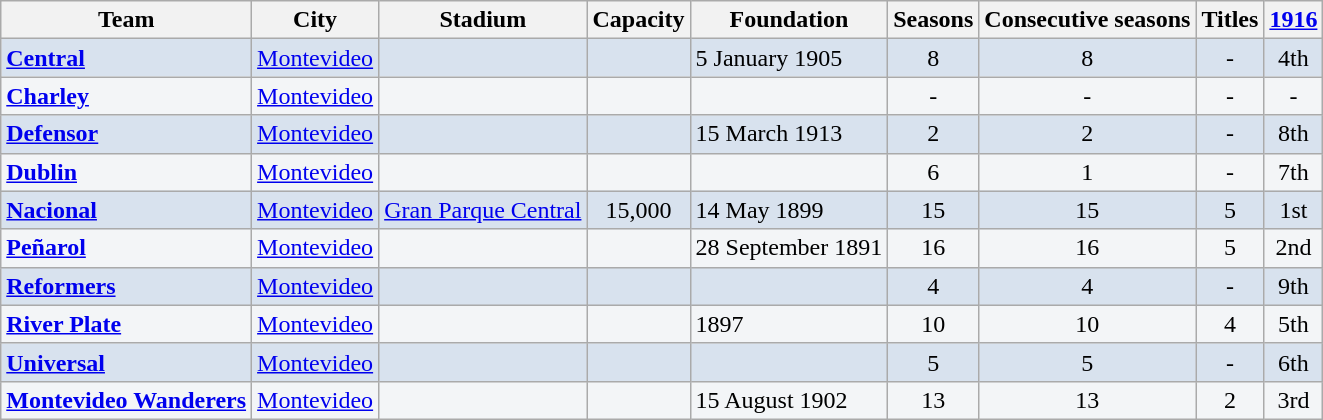<table class="wikitable">
<tr>
<th>Team</th>
<th>City</th>
<th>Stadium</th>
<th>Capacity</th>
<th>Foundation</th>
<th>Seasons</th>
<th>Consecutive seasons</th>
<th>Titles</th>
<th><a href='#'>1916</a></th>
</tr>
<tr bgcolor=#D8E2EE>
<td> <strong><a href='#'>Central</a></strong></td>
<td> <a href='#'>Montevideo</a></td>
<td></td>
<td align=center></td>
<td>5 January 1905</td>
<td align=center>8</td>
<td align=center>8</td>
<td align=center>-</td>
<td align=center>4th</td>
</tr>
<tr bgcolor=#F3F5F7>
<td> <strong><a href='#'>Charley</a></strong></td>
<td> <a href='#'>Montevideo</a></td>
<td></td>
<td align=center></td>
<td></td>
<td align=center>-</td>
<td align=center>-</td>
<td align=center>-</td>
<td align=center>-</td>
</tr>
<tr bgcolor=#D8E2EE>
<td> <strong><a href='#'>Defensor</a></strong></td>
<td> <a href='#'>Montevideo</a></td>
<td></td>
<td align=center></td>
<td>15 March 1913</td>
<td align=center>2</td>
<td align=center>2</td>
<td align=center>-</td>
<td align=center>8th</td>
</tr>
<tr bgcolor=#F3F5F7>
<td> <strong><a href='#'>Dublin</a></strong></td>
<td> <a href='#'>Montevideo</a></td>
<td></td>
<td align=center></td>
<td></td>
<td align=center>6</td>
<td align=center>1</td>
<td align=center>-</td>
<td align=center>7th</td>
</tr>
<tr bgcolor=#D8E2EE>
<td> <strong><a href='#'>Nacional</a></strong></td>
<td> <a href='#'>Montevideo</a></td>
<td><a href='#'>Gran Parque Central</a></td>
<td align=center>15,000</td>
<td>14 May 1899</td>
<td align=center>15</td>
<td align=center>15</td>
<td align=center>5</td>
<td align=center>1st</td>
</tr>
<tr bgcolor=#F3F5F7>
<td> <strong><a href='#'>Peñarol</a></strong></td>
<td> <a href='#'>Montevideo</a></td>
<td></td>
<td align=center></td>
<td>28 September 1891</td>
<td align=center>16</td>
<td align=center>16</td>
<td align=center>5</td>
<td align=center>2nd</td>
</tr>
<tr bgcolor=#D8E2EE>
<td><strong><a href='#'>Reformers</a></strong></td>
<td> <a href='#'>Montevideo</a></td>
<td></td>
<td align=center></td>
<td></td>
<td align=center>4</td>
<td align=center>4</td>
<td align=center>-</td>
<td align=center>9th</td>
</tr>
<tr bgcolor=#F3F5F7>
<td> <strong><a href='#'>River Plate</a></strong></td>
<td> <a href='#'>Montevideo</a></td>
<td></td>
<td align=center></td>
<td>1897</td>
<td align=center>10</td>
<td align=center>10</td>
<td align=center>4</td>
<td align=center>5th</td>
</tr>
<tr bgcolor=#D8E2EE>
<td> <strong><a href='#'>Universal</a></strong></td>
<td> <a href='#'>Montevideo</a></td>
<td></td>
<td align=center></td>
<td></td>
<td align=center>5</td>
<td align=center>5</td>
<td align=center>-</td>
<td align=center>6th</td>
</tr>
<tr bgcolor=#F3F5F7>
<td> <strong><a href='#'>Montevideo Wanderers</a></strong></td>
<td> <a href='#'>Montevideo</a></td>
<td></td>
<td align=center></td>
<td>15 August 1902</td>
<td align=center>13</td>
<td align=center>13</td>
<td align=center>2</td>
<td align=center>3rd</td>
</tr>
</table>
